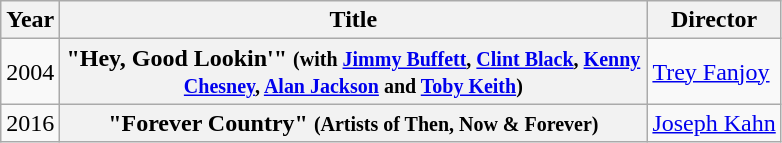<table class="wikitable plainrowheaders">
<tr>
<th>Year</th>
<th style="width:24em;">Title</th>
<th>Director</th>
</tr>
<tr>
<td>2004</td>
<th scope="row">"Hey, Good Lookin'" <small>(with <a href='#'>Jimmy Buffett</a>, <a href='#'>Clint Black</a>, <a href='#'>Kenny Chesney</a>, <a href='#'>Alan Jackson</a> and <a href='#'>Toby Keith</a>)</small></th>
<td><a href='#'>Trey Fanjoy</a></td>
</tr>
<tr>
<td>2016</td>
<th scope="row">"Forever Country" <small>(Artists of Then, Now & Forever)</small></th>
<td><a href='#'>Joseph Kahn</a></td>
</tr>
</table>
